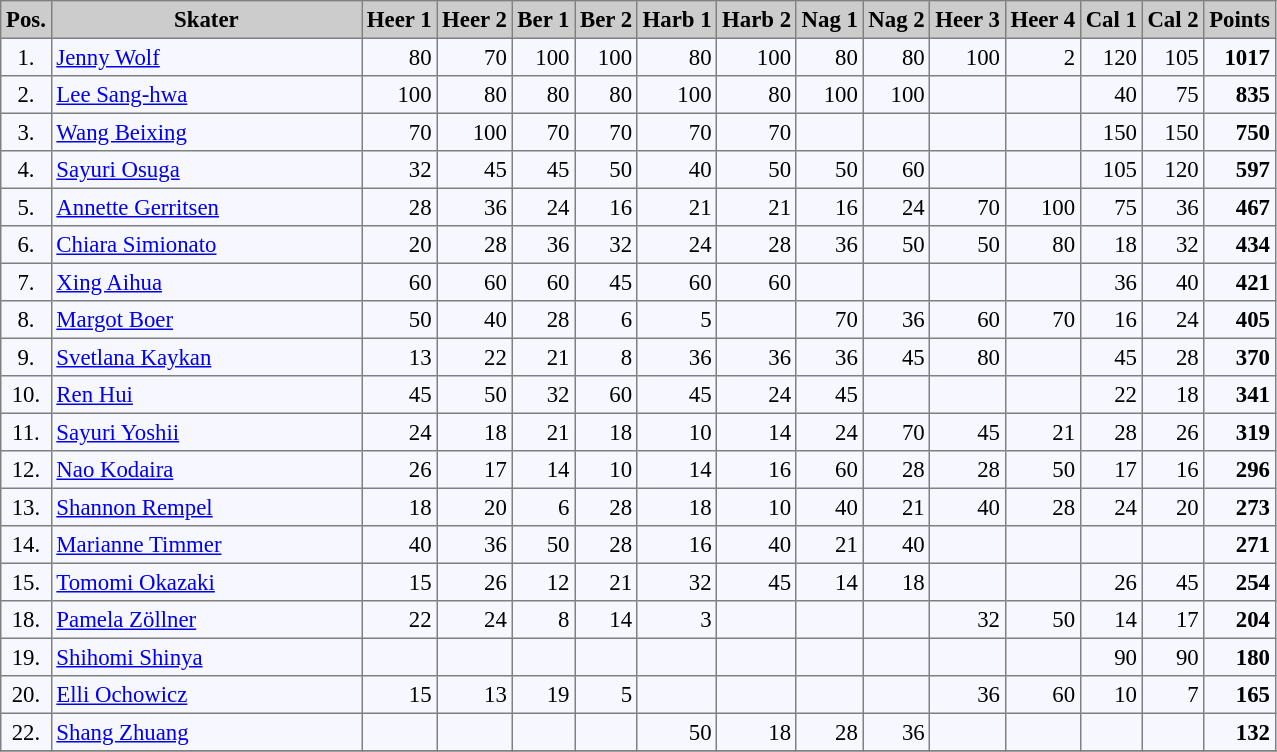<table bgcolor="#f7f8ff" cellpadding="3" cellspacing="0" border="1" style="font-size: 95%; border: gray solid 1px; border-collapse: collapse;">
<tr bgcolor="#CCCCCC">
<td align="center" width="10"><strong>Pos.</strong></td>
<td align="center" width="200"><strong>Skater</strong></td>
<td align="center" width="20"><strong>Heer 1</strong></td>
<td align="center" width="20"><strong>Heer 2</strong></td>
<td align="center" width="20"><strong>Ber 1</strong></td>
<td align="center" width="20"><strong>Ber 2</strong></td>
<td align="center" width="20"><strong>Harb 1</strong></td>
<td align="center" width="20"><strong>Harb 2</strong></td>
<td align="center" width="20"><strong>Nag 1</strong></td>
<td align="center" width="20"><strong>Nag 2</strong></td>
<td align="center" width="20"><strong>Heer 3</strong></td>
<td align="center" width="20"><strong>Heer 4</strong></td>
<td align="center" width="20"><strong>Cal 1</strong></td>
<td align="center" width="20"><strong>Cal 2</strong></td>
<td align="center" width="20"><strong>Points</strong></td>
</tr>
<tr align="left">
<td align="center">1.</td>
<td> <a href='#'>Jenny Wolf</a></td>
<td align="right">80</td>
<td align="right">70</td>
<td align="right">100</td>
<td align="right">100</td>
<td align="right">80</td>
<td align="right">100</td>
<td align="right">80</td>
<td align="right">80</td>
<td align="right">100</td>
<td align="right">2</td>
<td align="right">120</td>
<td align="right">105</td>
<td align="right"><strong>1017</strong></td>
</tr>
<tr align="left">
<td align="center">2.</td>
<td> <a href='#'>Lee Sang-hwa</a></td>
<td align="right">100</td>
<td align="right">80</td>
<td align="right">80</td>
<td align="right">80</td>
<td align="right">100</td>
<td align="right">80</td>
<td align="right">100</td>
<td align="right">100</td>
<td align="right"></td>
<td align="right"></td>
<td align="right">40</td>
<td align="right">75</td>
<td align="right"><strong>835</strong></td>
</tr>
<tr align="left">
<td align="center">3.</td>
<td> <a href='#'>Wang Beixing</a></td>
<td align="right">70</td>
<td align="right">100</td>
<td align="right">70</td>
<td align="right">70</td>
<td align="right">70</td>
<td align="right">70</td>
<td align="right"></td>
<td align="right"></td>
<td align="right"></td>
<td align="right"></td>
<td align="right">150</td>
<td align="right">150</td>
<td align="right"><strong>750</strong></td>
</tr>
<tr align="left">
<td align="center">4.</td>
<td> <a href='#'>Sayuri Osuga</a></td>
<td align="right">32</td>
<td align="right">45</td>
<td align="right">45</td>
<td align="right">50</td>
<td align="right">40</td>
<td align="right">50</td>
<td align="right">50</td>
<td align="right">60</td>
<td align="right"></td>
<td align="right"></td>
<td align="right">105</td>
<td align="right">120</td>
<td align="right"><strong>597</strong></td>
</tr>
<tr align="left">
<td align="center">5.</td>
<td> <a href='#'>Annette Gerritsen</a></td>
<td align="right">28</td>
<td align="right">36</td>
<td align="right">24</td>
<td align="right">16</td>
<td align="right">21</td>
<td align="right">21</td>
<td align="right">16</td>
<td align="right">24</td>
<td align="right">70</td>
<td align="right">100</td>
<td align="right">75</td>
<td align="right">36</td>
<td align="right"><strong>467</strong></td>
</tr>
<tr align="left">
<td align="center">6.</td>
<td> <a href='#'>Chiara Simionato</a></td>
<td align="right">20</td>
<td align="right">28</td>
<td align="right">36</td>
<td align="right">32</td>
<td align="right">24</td>
<td align="right">28</td>
<td align="right">36</td>
<td align="right">50</td>
<td align="right">50</td>
<td align="right">80</td>
<td align="right">18</td>
<td align="right">32</td>
<td align="right"><strong>434</strong></td>
</tr>
<tr align="left">
<td align="center">7.</td>
<td> <a href='#'>Xing Aihua</a></td>
<td align="right">60</td>
<td align="right">60</td>
<td align="right">60</td>
<td align="right">45</td>
<td align="right">60</td>
<td align="right">60</td>
<td align="right"></td>
<td align="right"></td>
<td align="right"></td>
<td align="right"></td>
<td align="right">36</td>
<td align="right">40</td>
<td align="right"><strong>421</strong></td>
</tr>
<tr align="left">
<td align="center">8.</td>
<td> <a href='#'>Margot Boer</a></td>
<td align="right">50</td>
<td align="right">40</td>
<td align="right">28</td>
<td align="right">6</td>
<td align="right">5</td>
<td align="right"></td>
<td align="right">70</td>
<td align="right">36</td>
<td align="right">60</td>
<td align="right">70</td>
<td align="right">16</td>
<td align="right">24</td>
<td align="right"><strong>405</strong></td>
</tr>
<tr align="left">
<td align="center">9.</td>
<td> <a href='#'>Svetlana Kaykan</a></td>
<td align="right">13</td>
<td align="right">22</td>
<td align="right">21</td>
<td align="right">8</td>
<td align="right">36</td>
<td align="right">36</td>
<td align="right">36</td>
<td align="right">45</td>
<td align="right">80</td>
<td align="right"></td>
<td align="right">45</td>
<td align="right">28</td>
<td align="right"><strong>370</strong></td>
</tr>
<tr align="left">
<td align="center">10.</td>
<td> <a href='#'>Ren Hui</a></td>
<td align="right">45</td>
<td align="right">50</td>
<td align="right">32</td>
<td align="right">60</td>
<td align="right">45</td>
<td align="right">24</td>
<td align="right">45</td>
<td align="right"></td>
<td align="right"></td>
<td align="right"></td>
<td align="right">22</td>
<td align="right">18</td>
<td align="right"><strong>341</strong></td>
</tr>
<tr align="left">
<td align="center">11.</td>
<td> <a href='#'>Sayuri Yoshii</a></td>
<td align="right">24</td>
<td align="right">18</td>
<td align="right">21</td>
<td align="right">18</td>
<td align="right">10</td>
<td align="right">14</td>
<td align="right">24</td>
<td align="right">70</td>
<td align="right">45</td>
<td align="right">21</td>
<td align="right">28</td>
<td align="right">26</td>
<td align="right"><strong>319</strong></td>
</tr>
<tr align="left">
<td align="center">12.</td>
<td> <a href='#'>Nao Kodaira</a></td>
<td align="right">26</td>
<td align="right">17</td>
<td align="right">14</td>
<td align="right">10</td>
<td align="right">14</td>
<td align="right">16</td>
<td align="right">60</td>
<td align="right">28</td>
<td align="right">28</td>
<td align="right">50</td>
<td align="right">17</td>
<td align="right">16</td>
<td align="right"><strong>296</strong></td>
</tr>
<tr align="left">
<td align="center">13.</td>
<td> <a href='#'>Shannon Rempel</a></td>
<td align="right">18</td>
<td align="right">20</td>
<td align="right">6</td>
<td align="right">28</td>
<td align="right">18</td>
<td align="right">10</td>
<td align="right">40</td>
<td align="right">21</td>
<td align="right">40</td>
<td align="right">28</td>
<td align="right">24</td>
<td align="right">20</td>
<td align="right"><strong>273</strong></td>
</tr>
<tr align="left">
<td align="center">14.</td>
<td> <a href='#'>Marianne Timmer</a></td>
<td align="right">40</td>
<td align="right">36</td>
<td align="right">50</td>
<td align="right">28</td>
<td align="right">16</td>
<td align="right">40</td>
<td align="right">21</td>
<td align="right">40</td>
<td align="right"></td>
<td align="right"></td>
<td align="right"></td>
<td align="right"></td>
<td align="right"><strong>271</strong></td>
</tr>
<tr align="left">
<td align="center">15.</td>
<td> <a href='#'>Tomomi Okazaki</a></td>
<td align="right">15</td>
<td align="right">26</td>
<td align="right">12</td>
<td align="right">21</td>
<td align="right">32</td>
<td align="right">45</td>
<td align="right">14</td>
<td align="right">18</td>
<td align="right"></td>
<td align="right"></td>
<td align="right">26</td>
<td align="right">45</td>
<td align="right"><strong>254</strong></td>
</tr>
<tr align="left">
<td align="center">18.</td>
<td> <a href='#'>Pamela Zöllner</a></td>
<td align="right">22</td>
<td align="right">24</td>
<td align="right">8</td>
<td align="right">14</td>
<td align="right">3</td>
<td align="right"></td>
<td align="right"></td>
<td align="right"></td>
<td align="right">32</td>
<td align="right">50</td>
<td align="right">14</td>
<td align="right">17</td>
<td align="right"><strong>204</strong></td>
</tr>
<tr align="left">
<td align="center">19.</td>
<td> <a href='#'>Shihomi Shinya</a></td>
<td align="right"></td>
<td align="right"></td>
<td align="right"></td>
<td align="right"></td>
<td align="right"></td>
<td align="right"></td>
<td align="right"></td>
<td align="right"></td>
<td align="right"></td>
<td align="right"></td>
<td align="right">90</td>
<td align="right">90</td>
<td align="right"><strong>180</strong></td>
</tr>
<tr align="left">
<td align="center">20.</td>
<td> <a href='#'>Elli Ochowicz</a></td>
<td align="right">15</td>
<td align="right">13</td>
<td align="right">19</td>
<td align="right">5</td>
<td align="right"></td>
<td align="right"></td>
<td align="right"></td>
<td align="right"></td>
<td align="right">36</td>
<td align="right">60</td>
<td align="right">10</td>
<td align="right">7</td>
<td align="right"><strong>165</strong></td>
</tr>
<tr align="left">
<td align="center">22.</td>
<td> <a href='#'>Shang Zhuang</a></td>
<td align="right"></td>
<td align="right"></td>
<td align="right"></td>
<td align="right"></td>
<td align="right">50</td>
<td align="right">18</td>
<td align="right">28</td>
<td align="right">36</td>
<td align="right"></td>
<td align="right"></td>
<td align="right"></td>
<td align="right"></td>
<td align="right"><strong>132</strong></td>
</tr>
<tr>
</tr>
</table>
